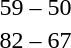<table style="text-align:center;">
<tr>
<th width=200></th>
<th width=100></th>
<th width=200></th>
<th></th>
</tr>
<tr>
<td align=right><strong></strong></td>
<td>59 – 50</td>
<td align=left></td>
</tr>
<tr>
<td align=right><strong></strong></td>
<td>82 – 67</td>
<td align=left></td>
</tr>
</table>
